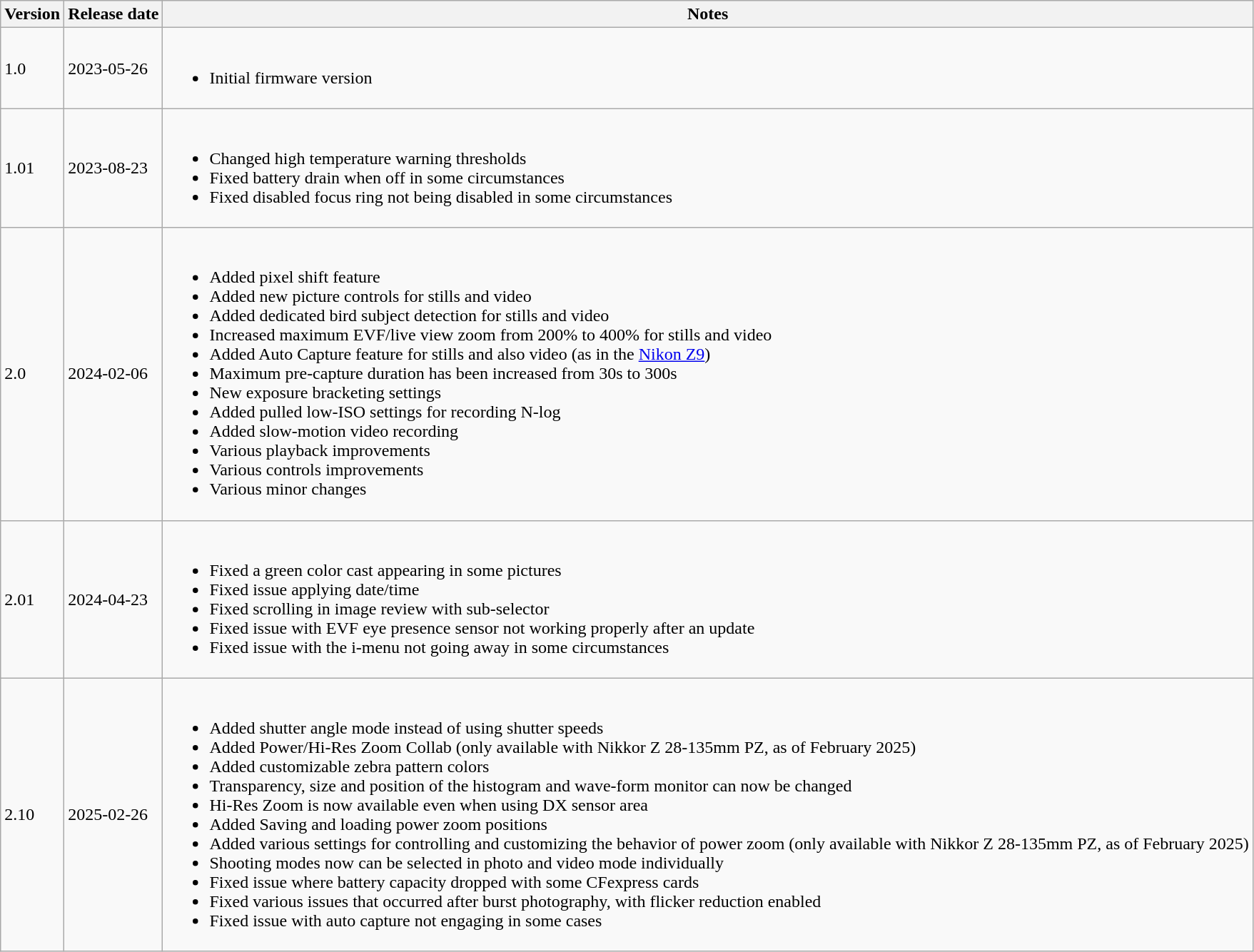<table class="wikitable mw-collapsible">
<tr>
<th>Version</th>
<th>Release date</th>
<th>Notes</th>
</tr>
<tr>
<td>1.0</td>
<td>2023-05-26</td>
<td><br><ul><li>Initial firmware version</li></ul></td>
</tr>
<tr>
<td>1.01</td>
<td>2023-08-23</td>
<td><br><ul><li>Changed high temperature warning thresholds</li><li>Fixed battery drain when off in some circumstances</li><li>Fixed disabled focus ring not being disabled in some circumstances</li></ul></td>
</tr>
<tr>
<td>2.0</td>
<td>2024-02-06</td>
<td><br><ul><li>Added pixel shift feature</li><li>Added new picture controls for stills and video</li><li>Added dedicated bird subject detection for stills and video</li><li>Increased maximum EVF/live view zoom from 200% to 400% for stills and video</li><li>Added Auto Capture feature for stills and also video (as in the <a href='#'>Nikon Z9</a>)</li><li>Maximum pre-capture duration has been increased from 30s to 300s</li><li>New exposure bracketing settings</li><li>Added pulled low-ISO settings for recording N-log</li><li>Added slow-motion video recording</li><li>Various playback improvements</li><li>Various controls improvements</li><li>Various minor changes</li></ul></td>
</tr>
<tr>
<td>2.01</td>
<td>2024-04-23</td>
<td><br><ul><li>Fixed a green color cast appearing in some pictures</li><li>Fixed issue applying date/time</li><li>Fixed scrolling in image review with sub-selector</li><li>Fixed issue with EVF eye presence sensor not working properly after an update</li><li>Fixed issue with the i-menu not going away in some circumstances</li></ul></td>
</tr>
<tr>
<td>2.10</td>
<td>2025-02-26</td>
<td><br><ul><li>Added shutter angle mode instead of using shutter speeds</li><li>Added Power/Hi-Res Zoom Collab (only available with Nikkor Z 28-135mm  PZ, as of February 2025)</li><li>Added customizable zebra pattern colors</li><li>Transparency, size and position of the histogram and wave-form monitor can now be changed</li><li>Hi-Res Zoom is now available even when using DX sensor area</li><li>Added Saving and loading power zoom positions</li><li>Added various settings for controlling and customizing the behavior of power zoom (only available with Nikkor Z 28-135mm  PZ, as of February 2025)</li><li>Shooting modes now can be selected in photo and video mode individually</li><li>Fixed issue where battery capacity dropped with some CFexpress cards</li><li>Fixed various issues that occurred after burst photography, with flicker reduction enabled</li><li>Fixed issue with auto capture not engaging in some cases</li></ul></td>
</tr>
</table>
